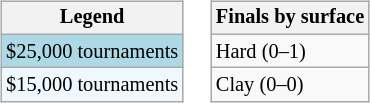<table>
<tr valign=top>
<td><br><table class=wikitable style=font-size:85%>
<tr>
<th>Legend</th>
</tr>
<tr style="background:lightblue;">
<td>$25,000 tournaments</td>
</tr>
<tr style="background:#f0f8ff;">
<td>$15,000 tournaments</td>
</tr>
</table>
</td>
<td><br><table class=wikitable style=font-size:85%>
<tr>
<th>Finals by surface</th>
</tr>
<tr>
<td>Hard (0–1)</td>
</tr>
<tr>
<td>Clay (0–0)</td>
</tr>
</table>
</td>
</tr>
</table>
